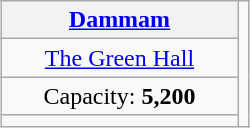<table class="wikitable" style="margin:1em auto; text-align:center" align=center>
<tr>
<th><a href='#'>Dammam</a></th>
<td rowspan=6></td>
</tr>
<tr>
<td width=150px><a href='#'>The Green Hall</a></td>
</tr>
<tr>
<td>Capacity: <strong>5,200</strong> <strong> </strong></td>
</tr>
<tr>
<td></td>
</tr>
</table>
